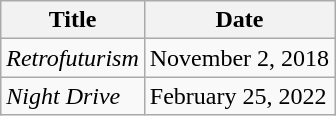<table class="wikitable">
<tr>
<th>Title</th>
<th>Date</th>
</tr>
<tr>
<td><em>Retrofuturism</em></td>
<td>November 2, 2018</td>
</tr>
<tr>
<td><em>Night Drive</em></td>
<td>February 25, 2022</td>
</tr>
</table>
